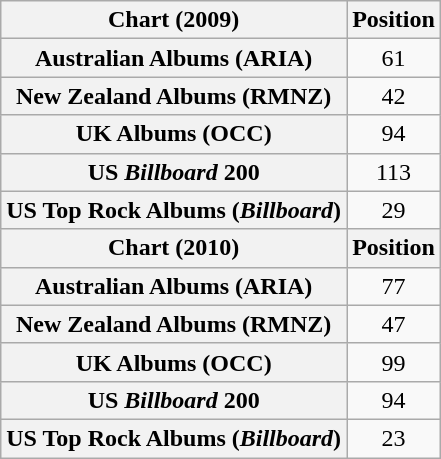<table class="wikitable plainrowheaders">
<tr>
<th>Chart (2009)</th>
<th>Position</th>
</tr>
<tr>
<th scope="row">Australian Albums (ARIA)</th>
<td align="center">61</td>
</tr>
<tr>
<th scope="row">New Zealand Albums (RMNZ)</th>
<td align="center">42</td>
</tr>
<tr>
<th scope="row">UK Albums (OCC)</th>
<td align="center">94</td>
</tr>
<tr>
<th scope="row">US <em>Billboard</em> 200</th>
<td align="center">113</td>
</tr>
<tr>
<th scope="row">US Top Rock Albums (<em>Billboard</em>)</th>
<td align="center">29</td>
</tr>
<tr>
<th>Chart (2010)</th>
<th>Position</th>
</tr>
<tr>
<th scope="row">Australian Albums (ARIA)</th>
<td align="center">77</td>
</tr>
<tr>
<th scope="row">New Zealand Albums (RMNZ)</th>
<td align="center">47</td>
</tr>
<tr>
<th scope="row">UK Albums (OCC)</th>
<td align="center">99</td>
</tr>
<tr>
<th scope="row">US <em>Billboard</em> 200</th>
<td align="center">94</td>
</tr>
<tr>
<th scope="row">US Top Rock Albums (<em>Billboard</em>)</th>
<td align="center">23</td>
</tr>
</table>
